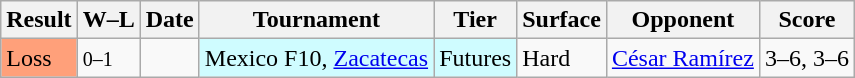<table class="sortable wikitable">
<tr>
<th>Result</th>
<th class="unsortable">W–L</th>
<th>Date</th>
<th>Tournament</th>
<th>Tier</th>
<th>Surface</th>
<th>Opponent</th>
<th class="unsortable">Score</th>
</tr>
<tr>
<td bgcolor=#FFA07A>Loss</td>
<td><small>0–1</small></td>
<td></td>
<td style="background:#cffcff;">Mexico F10, <a href='#'>Zacatecas</a></td>
<td style="background:#cffcff;">Futures</td>
<td>Hard</td>
<td> <a href='#'>César Ramírez</a></td>
<td>3–6, 3–6</td>
</tr>
</table>
